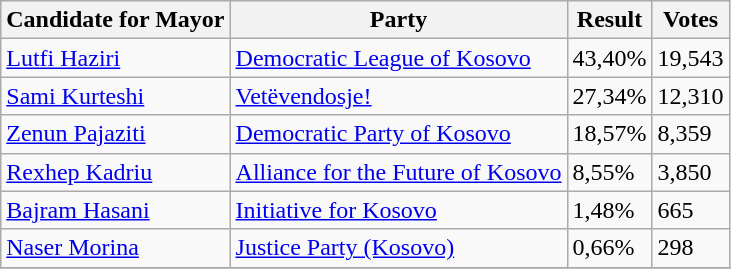<table class=wikitable>
<tr>
<th>Candidate for Mayor</th>
<th>Party</th>
<th>Result</th>
<th>Votes</th>
</tr>
<tr>
<td><a href='#'>Lutfi Haziri</a></td>
<td><a href='#'>Democratic League of Kosovo</a></td>
<td>43,40%</td>
<td>19,543</td>
</tr>
<tr>
<td><a href='#'>Sami Kurteshi</a></td>
<td><a href='#'>Vetëvendosje!</a></td>
<td>27,34%</td>
<td>12,310</td>
</tr>
<tr>
<td><a href='#'>Zenun Pajaziti</a></td>
<td><a href='#'>Democratic Party of Kosovo</a></td>
<td>18,57%</td>
<td>8,359</td>
</tr>
<tr>
<td><a href='#'>Rexhep Kadriu</a></td>
<td><a href='#'>Alliance for the Future of Kosovo</a></td>
<td>8,55%</td>
<td>3,850</td>
</tr>
<tr>
<td><a href='#'>Bajram Hasani</a></td>
<td><a href='#'>Initiative for Kosovo</a></td>
<td>1,48%</td>
<td>665</td>
</tr>
<tr>
<td><a href='#'>Naser Morina</a></td>
<td><a href='#'>Justice Party (Kosovo)</a></td>
<td>0,66%</td>
<td>298</td>
</tr>
<tr>
</tr>
</table>
